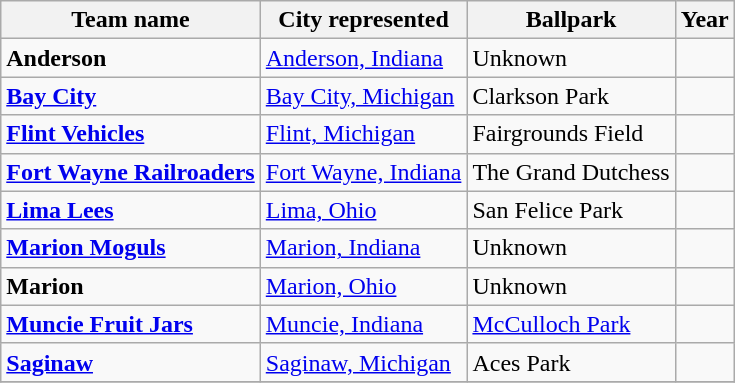<table class="wikitable">
<tr>
<th>Team name</th>
<th>City represented</th>
<th>Ballpark</th>
<th>Year</th>
</tr>
<tr>
<td><strong>Anderson</strong></td>
<td><a href='#'>Anderson, Indiana</a></td>
<td>Unknown</td>
<td></td>
</tr>
<tr>
<td><strong><a href='#'>Bay City</a></strong></td>
<td><a href='#'>Bay City, Michigan</a></td>
<td>Clarkson Park</td>
<td></td>
</tr>
<tr>
<td><strong><a href='#'>Flint Vehicles</a></strong></td>
<td><a href='#'>Flint, Michigan</a></td>
<td>Fairgrounds Field</td>
<td></td>
</tr>
<tr>
<td><strong><a href='#'>Fort Wayne Railroaders</a></strong></td>
<td><a href='#'>Fort Wayne, Indiana</a></td>
<td>The Grand Dutchess</td>
<td></td>
</tr>
<tr>
<td><strong><a href='#'>Lima Lees</a></strong></td>
<td><a href='#'>Lima, Ohio</a></td>
<td>San Felice Park</td>
<td></td>
</tr>
<tr>
<td><strong><a href='#'>Marion Moguls</a></strong></td>
<td><a href='#'>Marion, Indiana</a></td>
<td>Unknown</td>
<td></td>
</tr>
<tr>
<td><strong>Marion</strong></td>
<td><a href='#'>Marion, Ohio</a></td>
<td>Unknown</td>
<td></td>
</tr>
<tr>
<td><strong><a href='#'>Muncie Fruit Jars</a></strong></td>
<td><a href='#'>Muncie, Indiana</a></td>
<td><a href='#'>McCulloch Park</a></td>
<td></td>
</tr>
<tr>
<td><strong><a href='#'>Saginaw</a></strong></td>
<td><a href='#'>Saginaw, Michigan</a></td>
<td>Aces Park</td>
<td></td>
</tr>
<tr>
</tr>
</table>
